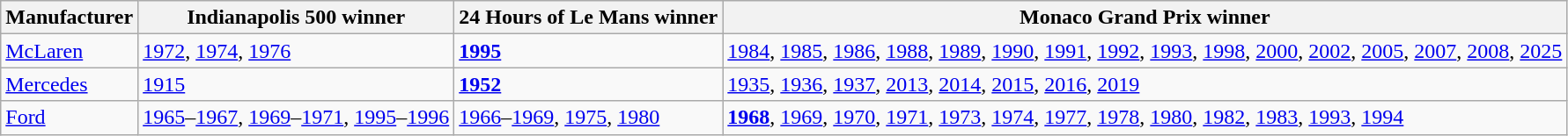<table class="wikitable">
<tr>
<th>Manufacturer</th>
<th>Indianapolis 500 winner</th>
<th>24 Hours of Le Mans winner</th>
<th>Monaco Grand Prix winner</th>
</tr>
<tr>
<td> <a href='#'>McLaren</a></td>
<td><span><a href='#'>1972</a></span>, <a href='#'>1974</a>, <a href='#'>1976</a></td>
<td><strong><a href='#'>1995</a></strong></td>
<td><a href='#'>1984</a>, <a href='#'>1985</a>, <a href='#'>1986</a>, <a href='#'>1988</a>, <a href='#'>1989</a>, <a href='#'>1990</a>, <a href='#'>1991</a>, <a href='#'>1992</a>, <a href='#'>1993</a>, <a href='#'>1998</a>, <a href='#'>2000</a>, <a href='#'>2002</a>, <a href='#'>2005</a>, <a href='#'>2007</a>, <a href='#'>2008</a>, <a href='#'>2025</a></td>
</tr>
<tr>
<td> <a href='#'>Mercedes</a></td>
<td><span><a href='#'>1915</a></span></td>
<td><strong><a href='#'>1952</a></strong></td>
<td><a href='#'>1935</a>, <a href='#'>1936</a>, <a href='#'>1937</a>, <a href='#'>2013</a>, <a href='#'>2014</a>, <a href='#'>2015</a>, <a href='#'>2016</a>, <a href='#'>2019</a></td>
</tr>
<tr>
<td> <a href='#'>Ford</a></td>
<td><a href='#'>1965</a>–<a href='#'>1967</a>, <a href='#'>1969</a>–<a href='#'>1971</a>, <a href='#'>1995</a>–<a href='#'>1996</a></td>
<td><a href='#'>1966</a>–<a href='#'>1969</a>, <a href='#'>1975</a>, <a href='#'>1980</a></td>
<td><strong><a href='#'>1968</a></strong>, <a href='#'>1969</a>, <a href='#'>1970</a>, <a href='#'>1971</a>, <a href='#'>1973</a>, <a href='#'>1974</a>, <a href='#'>1977</a>, <a href='#'>1978</a>, <a href='#'>1980</a>, <a href='#'>1982</a>, <a href='#'>1983</a>, <a href='#'>1993</a>, <a href='#'>1994</a></td>
</tr>
</table>
